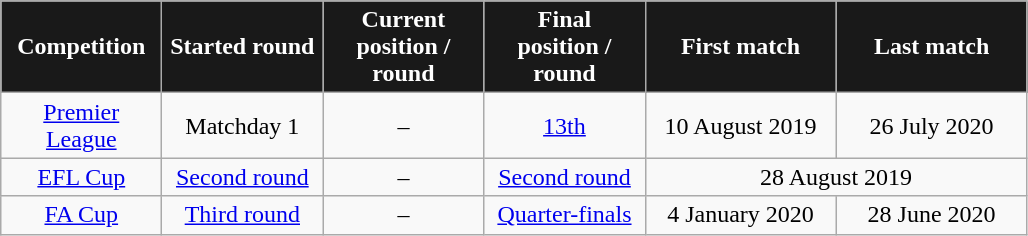<table class="wikitable"  style="text-align:center; font-size:100%; ">
<tr>
<th style="background:#191919; color:white; width:100px;">Competition</th>
<th style="background:#191919; color:white; width:100px;">Started round</th>
<th style="background:#191919; color:white; width:100px;">Current<br>position / round</th>
<th style="background:#191919; color:white; width:100px;">Final<br>position / round</th>
<th style="background:#191919; color:white; width:120px;">First match</th>
<th style="background:#191919; color:white; width:120px;">Last match</th>
</tr>
<tr>
<td><a href='#'>Premier League</a></td>
<td>Matchday 1</td>
<td>–</td>
<td><a href='#'>13th</a></td>
<td>10 August 2019</td>
<td>26 July 2020</td>
</tr>
<tr>
<td><a href='#'>EFL Cup</a></td>
<td><a href='#'>Second round</a></td>
<td>–</td>
<td><a href='#'>Second round</a></td>
<td colspan=2>28 August 2019</td>
</tr>
<tr>
<td><a href='#'>FA Cup</a></td>
<td><a href='#'>Third round</a></td>
<td>–</td>
<td><a href='#'>Quarter-finals</a></td>
<td>4 January 2020</td>
<td>28 June 2020</td>
</tr>
</table>
